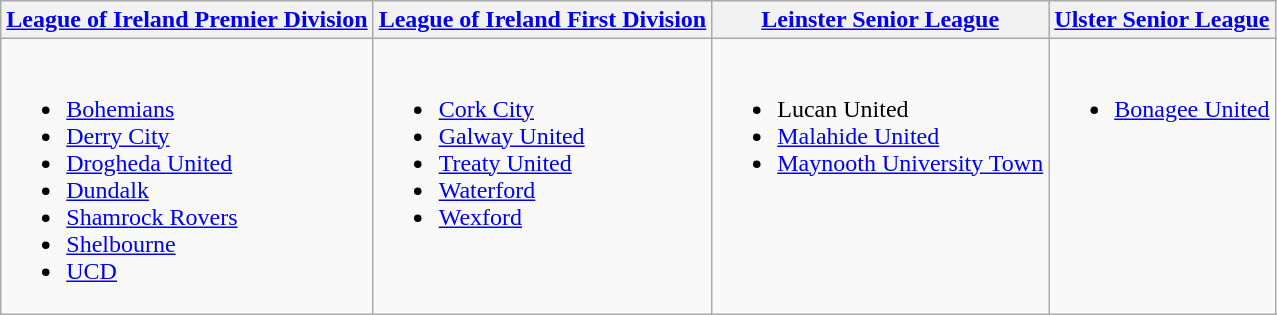<table class="wikitable">
<tr>
<th><a href='#'>League of Ireland Premier Division</a></th>
<th><a href='#'>League of Ireland First Division</a></th>
<th><a href='#'>Leinster Senior League</a></th>
<th><a href='#'>Ulster Senior League</a></th>
</tr>
<tr>
<td valign="top"><br><ul><li><a href='#'>Bohemians</a></li><li><a href='#'>Derry City</a></li><li><a href='#'>Drogheda United</a></li><li><a href='#'>Dundalk</a></li><li><a href='#'>Shamrock Rovers</a></li><li><a href='#'>Shelbourne</a></li><li><a href='#'>UCD</a></li></ul></td>
<td valign="top"><br><ul><li><a href='#'>Cork City</a></li><li><a href='#'>Galway United</a></li><li><a href='#'>Treaty United</a></li><li><a href='#'>Waterford</a></li><li><a href='#'>Wexford</a></li></ul></td>
<td valign="top"><br><ul><li>Lucan United</li><li><a href='#'>Malahide United</a></li><li><a href='#'>Maynooth University Town</a></li></ul></td>
<td valign="top"><br><ul><li><a href='#'>Bonagee United</a></li></ul></td>
</tr>
</table>
